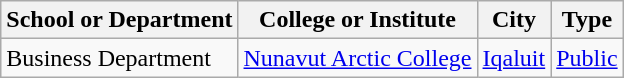<table class="wikitable sortable mw-collapsible mw-collapsed">
<tr>
<th>School or Department</th>
<th>College or Institute</th>
<th>City</th>
<th>Type</th>
</tr>
<tr>
<td>Business Department</td>
<td><a href='#'>Nunavut Arctic College</a></td>
<td><a href='#'>Iqaluit</a></td>
<td><a href='#'>Public</a></td>
</tr>
</table>
